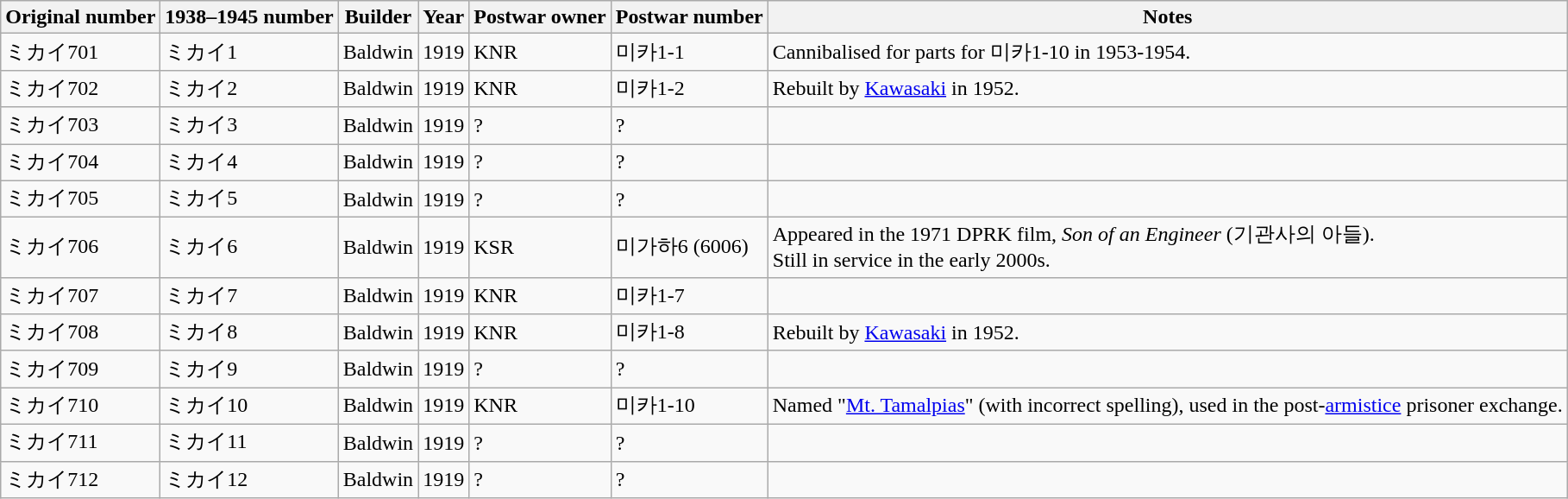<table class="wikitable">
<tr>
<th>Original number</th>
<th>1938–1945 number</th>
<th>Builder</th>
<th>Year</th>
<th>Postwar owner</th>
<th>Postwar number</th>
<th>Notes</th>
</tr>
<tr>
<td>ミカイ701</td>
<td>ミカイ1</td>
<td>Baldwin</td>
<td>1919</td>
<td>KNR</td>
<td>미카1-1</td>
<td>Cannibalised for parts for 미카1-10 in 1953-1954.</td>
</tr>
<tr>
<td>ミカイ702</td>
<td>ミカイ2</td>
<td>Baldwin</td>
<td>1919</td>
<td>KNR</td>
<td>미카1-2</td>
<td>Rebuilt by <a href='#'>Kawasaki</a> in 1952.</td>
</tr>
<tr>
<td>ミカイ703</td>
<td>ミカイ3</td>
<td>Baldwin</td>
<td>1919</td>
<td>?</td>
<td>?</td>
<td></td>
</tr>
<tr>
<td>ミカイ704</td>
<td>ミカイ4</td>
<td>Baldwin</td>
<td>1919</td>
<td>?</td>
<td>?</td>
<td></td>
</tr>
<tr>
<td>ミカイ705</td>
<td>ミカイ5</td>
<td>Baldwin</td>
<td>1919</td>
<td>?</td>
<td>?</td>
<td></td>
</tr>
<tr>
<td>ミカイ706</td>
<td>ミカイ6</td>
<td>Baldwin</td>
<td>1919</td>
<td>KSR</td>
<td>미가하6 (6006)</td>
<td>Appeared in the 1971 DPRK film, <em>Son of an Engineer</em> (기관사의 아들).<br>Still in service in the early 2000s.</td>
</tr>
<tr>
<td>ミカイ707</td>
<td>ミカイ7</td>
<td>Baldwin</td>
<td>1919</td>
<td>KNR</td>
<td>미카1-7</td>
<td></td>
</tr>
<tr>
<td>ミカイ708</td>
<td>ミカイ8</td>
<td>Baldwin</td>
<td>1919</td>
<td>KNR</td>
<td>미카1-8</td>
<td>Rebuilt by <a href='#'>Kawasaki</a> in 1952.</td>
</tr>
<tr>
<td>ミカイ709</td>
<td>ミカイ9</td>
<td>Baldwin</td>
<td>1919</td>
<td>?</td>
<td>?</td>
<td></td>
</tr>
<tr>
<td>ミカイ710</td>
<td>ミカイ10</td>
<td>Baldwin</td>
<td>1919</td>
<td>KNR</td>
<td>미카1-10</td>
<td>Named "<a href='#'>Mt. Tamalpias</a>" (with incorrect spelling), used in the post-<a href='#'>armistice</a> prisoner exchange.</td>
</tr>
<tr>
<td>ミカイ711</td>
<td>ミカイ11</td>
<td>Baldwin</td>
<td>1919</td>
<td>?</td>
<td>?</td>
<td></td>
</tr>
<tr>
<td>ミカイ712</td>
<td>ミカイ12</td>
<td>Baldwin</td>
<td>1919</td>
<td>?</td>
<td>?</td>
<td></td>
</tr>
</table>
